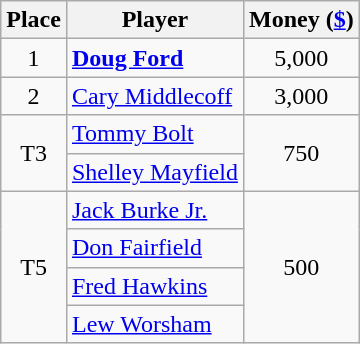<table class=wikitable>
<tr>
<th>Place</th>
<th>Player</th>
<th>Money (<a href='#'>$</a>)</th>
</tr>
<tr>
<td align=center>1</td>
<td> <strong><a href='#'>Doug Ford</a></strong></td>
<td align=center>5,000</td>
</tr>
<tr>
<td align=center>2</td>
<td> <a href='#'>Cary Middlecoff</a></td>
<td align=center>3,000</td>
</tr>
<tr>
<td align=center rowspan=2>T3</td>
<td> <a href='#'>Tommy Bolt</a></td>
<td align=center rowspan=2>750</td>
</tr>
<tr>
<td> <a href='#'>Shelley Mayfield</a></td>
</tr>
<tr>
<td align=center rowspan=4>T5</td>
<td> <a href='#'>Jack Burke Jr.</a></td>
<td align=center rowspan=4>500</td>
</tr>
<tr>
<td> <a href='#'>Don Fairfield</a></td>
</tr>
<tr>
<td> <a href='#'>Fred Hawkins</a></td>
</tr>
<tr>
<td> <a href='#'>Lew Worsham</a></td>
</tr>
</table>
